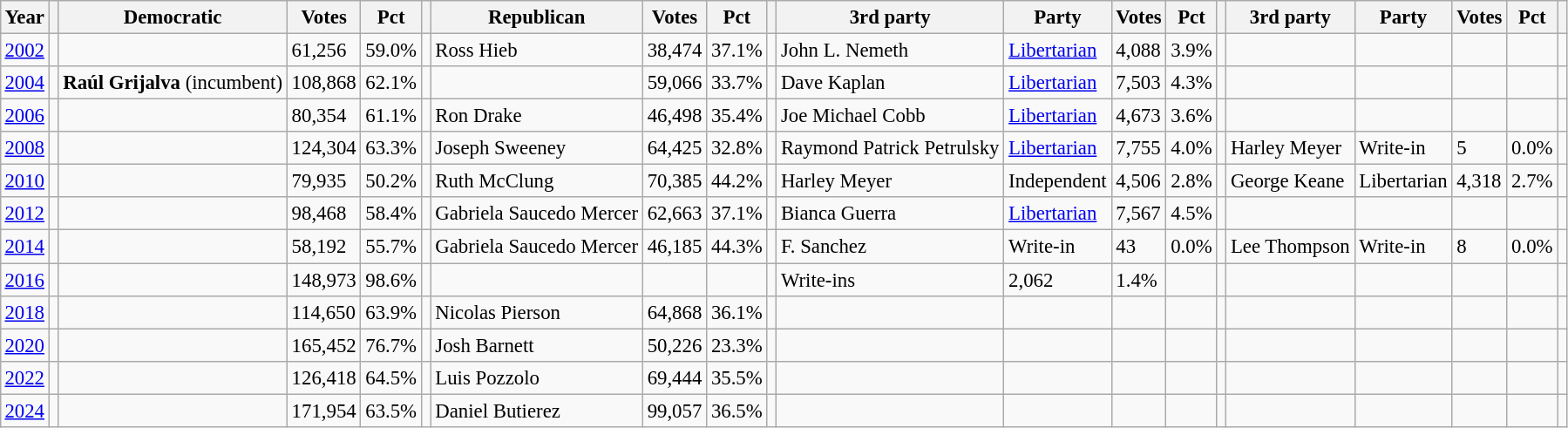<table class="wikitable" style="margin:0.5em ; font-size:95%">
<tr>
<th>Year</th>
<th></th>
<th>Democratic</th>
<th>Votes</th>
<th>Pct</th>
<th></th>
<th>Republican</th>
<th>Votes</th>
<th>Pct</th>
<th></th>
<th>3rd party</th>
<th>Party</th>
<th>Votes</th>
<th>Pct</th>
<th></th>
<th>3rd party</th>
<th>Party</th>
<th>Votes</th>
<th>Pct</th>
<th></th>
</tr>
<tr>
<td><a href='#'>2002</a></td>
<td></td>
<td></td>
<td>61,256</td>
<td>59.0%</td>
<td></td>
<td>Ross Hieb</td>
<td>38,474</td>
<td>37.1%</td>
<td></td>
<td>John L. Nemeth</td>
<td><a href='#'>Libertarian</a></td>
<td>4,088</td>
<td>3.9%</td>
<td></td>
<td></td>
<td></td>
<td></td>
<td></td>
<td></td>
</tr>
<tr>
<td><a href='#'>2004</a></td>
<td></td>
<td><strong>Raúl Grijalva</strong> (incumbent)</td>
<td>108,868</td>
<td>62.1%</td>
<td></td>
<td></td>
<td>59,066</td>
<td>33.7%</td>
<td></td>
<td>Dave Kaplan</td>
<td><a href='#'>Libertarian</a></td>
<td>7,503</td>
<td>4.3%</td>
<td></td>
<td></td>
<td></td>
<td></td>
<td></td>
<td></td>
</tr>
<tr>
<td><a href='#'>2006</a></td>
<td></td>
<td></td>
<td>80,354</td>
<td>61.1%</td>
<td></td>
<td>Ron Drake</td>
<td>46,498</td>
<td>35.4%</td>
<td></td>
<td>Joe Michael Cobb</td>
<td><a href='#'>Libertarian</a></td>
<td>4,673</td>
<td>3.6%</td>
<td></td>
<td></td>
<td></td>
<td></td>
<td></td>
<td></td>
</tr>
<tr>
<td><a href='#'>2008</a></td>
<td></td>
<td></td>
<td>124,304</td>
<td>63.3%</td>
<td></td>
<td>Joseph Sweeney</td>
<td>64,425</td>
<td>32.8%</td>
<td></td>
<td>Raymond Patrick Petrulsky</td>
<td><a href='#'>Libertarian</a></td>
<td>7,755</td>
<td>4.0%</td>
<td></td>
<td>Harley Meyer</td>
<td>Write-in</td>
<td>5</td>
<td>0.0%</td>
<td></td>
</tr>
<tr>
<td><a href='#'>2010</a></td>
<td></td>
<td></td>
<td>79,935</td>
<td>50.2%</td>
<td></td>
<td>Ruth McClung</td>
<td>70,385</td>
<td>44.2%</td>
<td></td>
<td>Harley Meyer</td>
<td>Independent</td>
<td>4,506</td>
<td>2.8%</td>
<td></td>
<td>George Keane</td>
<td>Libertarian</td>
<td>4,318</td>
<td>2.7%</td>
<td></td>
</tr>
<tr>
<td><a href='#'>2012</a></td>
<td></td>
<td></td>
<td>98,468</td>
<td>58.4%</td>
<td></td>
<td>Gabriela Saucedo Mercer</td>
<td>62,663</td>
<td>37.1%</td>
<td></td>
<td>Bianca Guerra</td>
<td><a href='#'>Libertarian</a></td>
<td>7,567</td>
<td>4.5%</td>
<td></td>
<td></td>
<td></td>
<td></td>
<td></td>
<td></td>
</tr>
<tr>
<td><a href='#'>2014</a></td>
<td></td>
<td></td>
<td>58,192</td>
<td>55.7%</td>
<td></td>
<td>Gabriela Saucedo Mercer</td>
<td>46,185</td>
<td>44.3%</td>
<td></td>
<td>F. Sanchez</td>
<td>Write-in</td>
<td>43</td>
<td>0.0%</td>
<td></td>
<td>Lee Thompson</td>
<td>Write-in</td>
<td>8</td>
<td>0.0%</td>
<td></td>
</tr>
<tr>
<td><a href='#'>2016</a></td>
<td></td>
<td></td>
<td>148,973</td>
<td>98.6%</td>
<td></td>
<td></td>
<td></td>
<td></td>
<td></td>
<td>Write-ins</td>
<td>2,062</td>
<td>1.4%</td>
<td></td>
<td></td>
<td></td>
<td></td>
<td></td>
<td></td>
</tr>
<tr>
<td><a href='#'>2018</a></td>
<td></td>
<td></td>
<td>114,650</td>
<td>63.9%</td>
<td></td>
<td>Nicolas Pierson</td>
<td>64,868</td>
<td>36.1%</td>
<td></td>
<td></td>
<td></td>
<td></td>
<td></td>
<td></td>
<td></td>
<td></td>
<td></td>
<td></td>
<td></td>
</tr>
<tr>
<td><a href='#'>2020</a></td>
<td></td>
<td></td>
<td>165,452</td>
<td>76.7%</td>
<td></td>
<td>Josh Barnett</td>
<td>50,226</td>
<td>23.3%</td>
<td></td>
<td></td>
<td></td>
<td></td>
<td></td>
<td></td>
<td></td>
<td></td>
<td></td>
<td></td>
<td></td>
</tr>
<tr>
<td><a href='#'>2022</a></td>
<td></td>
<td></td>
<td>126,418</td>
<td>64.5%</td>
<td></td>
<td>Luis Pozzolo</td>
<td>69,444</td>
<td>35.5%</td>
<td></td>
<td></td>
<td></td>
<td></td>
<td></td>
<td></td>
<td></td>
<td></td>
<td></td>
<td></td>
<td></td>
</tr>
<tr>
<td><a href='#'>2024</a></td>
<td></td>
<td></td>
<td>171,954</td>
<td>63.5%</td>
<td></td>
<td>Daniel Butierez</td>
<td>99,057</td>
<td>36.5%</td>
<td></td>
<td></td>
<td></td>
<td></td>
<td></td>
<td></td>
<td></td>
<td></td>
<td></td>
<td></td>
<td></td>
</tr>
</table>
